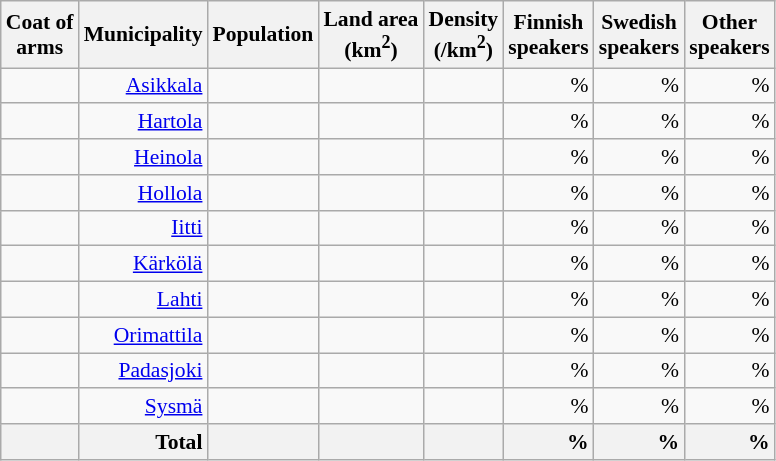<table class="wikitable sortable" style="font-size: 90%; text-align: right; line-height: normal;">
<tr>
<th class="unsortable">Coat of<br>arms</th>
<th>Municipality</th>
<th>Population</th>
<th>Land area<br>(km<sup>2</sup>)</th>
<th>Density<br>(/km<sup>2</sup>)</th>
<th>Finnish<br>speakers</th>
<th>Swedish<br>speakers</th>
<th>Other<br>speakers</th>
</tr>
<tr>
<td></td>
<td><a href='#'>Asikkala</a></td>
<td></td>
<td></td>
<td></td>
<td> %</td>
<td> %</td>
<td> %</td>
</tr>
<tr>
<td></td>
<td><a href='#'>Hartola</a></td>
<td></td>
<td></td>
<td></td>
<td> %</td>
<td> %</td>
<td> %</td>
</tr>
<tr>
<td></td>
<td><a href='#'>Heinola</a></td>
<td></td>
<td></td>
<td></td>
<td> %</td>
<td> %</td>
<td> %</td>
</tr>
<tr>
<td></td>
<td><a href='#'>Hollola</a></td>
<td></td>
<td></td>
<td></td>
<td> %</td>
<td> %</td>
<td> %</td>
</tr>
<tr>
<td></td>
<td><a href='#'>Iitti</a></td>
<td></td>
<td></td>
<td></td>
<td> %</td>
<td> %</td>
<td> %</td>
</tr>
<tr>
<td></td>
<td><a href='#'>Kärkölä</a></td>
<td></td>
<td></td>
<td></td>
<td> %</td>
<td> %</td>
<td> %</td>
</tr>
<tr>
<td></td>
<td><a href='#'>Lahti</a></td>
<td></td>
<td></td>
<td></td>
<td> %</td>
<td> %</td>
<td> %</td>
</tr>
<tr>
<td></td>
<td><a href='#'>Orimattila</a></td>
<td></td>
<td></td>
<td></td>
<td> %</td>
<td> %</td>
<td> %</td>
</tr>
<tr>
<td></td>
<td><a href='#'>Padasjoki</a></td>
<td></td>
<td></td>
<td></td>
<td> %</td>
<td> %</td>
<td> %</td>
</tr>
<tr>
<td></td>
<td><a href='#'>Sysmä</a></td>
<td></td>
<td></td>
<td></td>
<td> %</td>
<td> %</td>
<td> %</td>
</tr>
<tr>
<th></th>
<th + style=text-align:right><strong>Total</strong></th>
<th + style=text-align:right></th>
<th + style=text-align:right></th>
<th + style=text-align:right></th>
<th !+ style=text-align:right> %</th>
<th !+ style=text-align:right> %</th>
<th !+ style=text-align:right> %</th>
</tr>
</table>
